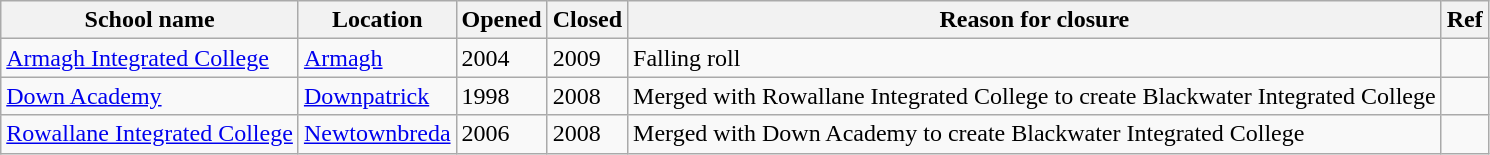<table class="wikitable sortable">
<tr>
<th>School name</th>
<th>Location</th>
<th>Opened</th>
<th>Closed</th>
<th>Reason for closure</th>
<th>Ref</th>
</tr>
<tr>
<td><a href='#'>Armagh Integrated College</a></td>
<td><a href='#'>Armagh</a></td>
<td>2004</td>
<td>2009</td>
<td>Falling roll</td>
<td></td>
</tr>
<tr>
<td><a href='#'>Down Academy</a></td>
<td><a href='#'>Downpatrick</a></td>
<td>1998</td>
<td>2008</td>
<td>Merged with Rowallane Integrated College to create Blackwater Integrated College</td>
<td></td>
</tr>
<tr>
<td><a href='#'>Rowallane Integrated College</a></td>
<td><a href='#'>Newtownbreda</a></td>
<td>2006</td>
<td>2008</td>
<td>Merged with Down Academy to create Blackwater Integrated College</td>
<td></td>
</tr>
</table>
